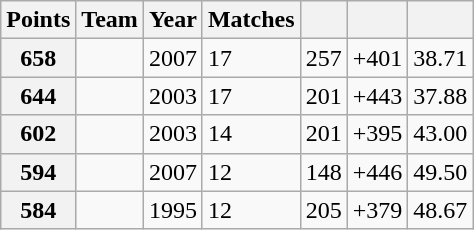<table class="wikitable sortable">
<tr>
<th>Points</th>
<th>Team</th>
<th>Year</th>
<th>Matches</th>
<th></th>
<th></th>
<th></th>
</tr>
<tr>
<th>658</th>
<td></td>
<td>2007</td>
<td>17</td>
<td>257</td>
<td>+401</td>
<td>38.71</td>
</tr>
<tr>
<th>644</th>
<td></td>
<td>2003</td>
<td>17</td>
<td>201</td>
<td>+443</td>
<td>37.88</td>
</tr>
<tr>
<th>602</th>
<td></td>
<td>2003</td>
<td>14</td>
<td>201</td>
<td>+395</td>
<td>43.00</td>
</tr>
<tr>
<th>594</th>
<td></td>
<td>2007</td>
<td>12</td>
<td>148</td>
<td>+446</td>
<td>49.50</td>
</tr>
<tr>
<th>584</th>
<td></td>
<td>1995</td>
<td>12</td>
<td>205</td>
<td>+379</td>
<td>48.67</td>
</tr>
</table>
